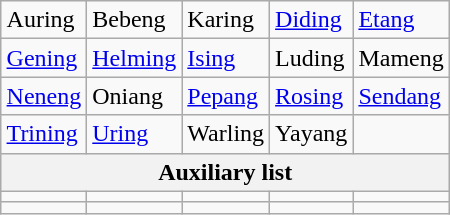<table class="wikitable" align=right>
<tr>
<td>Auring</td>
<td>Bebeng</td>
<td>Karing</td>
<td><a href='#'>Diding</a></td>
<td><a href='#'>Etang</a></td>
</tr>
<tr>
<td><a href='#'>Gening</a></td>
<td><a href='#'>Helming</a></td>
<td><a href='#'>Ising</a></td>
<td>Luding</td>
<td>Mameng</td>
</tr>
<tr>
<td><a href='#'>Neneng</a></td>
<td>Oniang</td>
<td><a href='#'>Pepang</a></td>
<td><a href='#'>Rosing</a></td>
<td><a href='#'>Sendang</a></td>
</tr>
<tr>
<td><a href='#'>Trining</a></td>
<td><a href='#'>Uring</a></td>
<td>Warling</td>
<td>Yayang</td>
<td></td>
</tr>
<tr>
<th colspan=5>Auxiliary list</th>
</tr>
<tr>
<td></td>
<td></td>
<td></td>
<td></td>
<td></td>
</tr>
<tr>
<td></td>
<td></td>
<td></td>
<td></td>
<td></td>
</tr>
</table>
